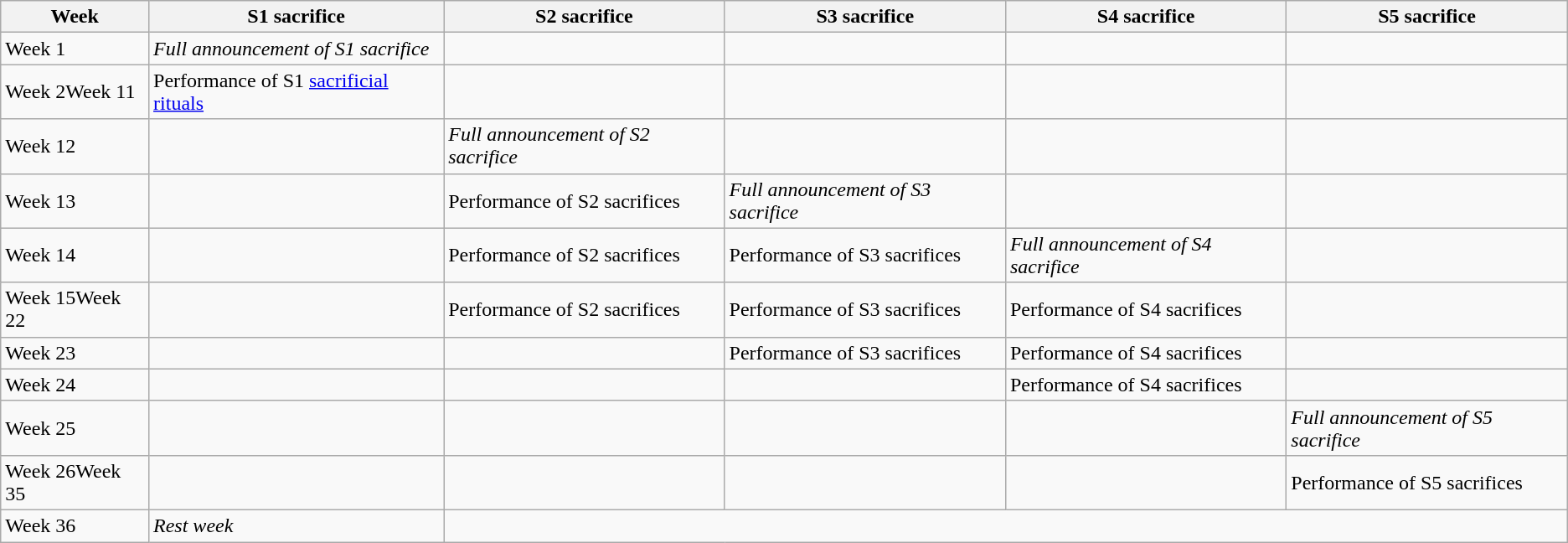<table class="wikitable sortable">
<tr>
<th>Week</th>
<th>S1 sacrifice</th>
<th>S2 sacrifice</th>
<th>S3 sacrifice</th>
<th>S4 sacrifice</th>
<th>S5 sacrifice</th>
</tr>
<tr>
<td>Week 1</td>
<td><em>Full announcement of S1 sacrifice</em></td>
<td></td>
<td></td>
<td></td>
<td></td>
</tr>
<tr>
<td>Week 2Week 11</td>
<td>Performance of S1 <a href='#'>sacrificial rituals</a></td>
<td></td>
<td></td>
<td></td>
<td></td>
</tr>
<tr>
<td>Week 12</td>
<td></td>
<td><em>Full announcement of S2 sacrifice</em></td>
<td></td>
<td></td>
<td></td>
</tr>
<tr>
<td>Week 13</td>
<td></td>
<td>Performance of S2 sacrifices</td>
<td><em>Full announcement of S3 sacrifice</em></td>
<td></td>
<td></td>
</tr>
<tr>
<td>Week 14</td>
<td></td>
<td>Performance of S2 sacrifices</td>
<td>Performance of S3 sacrifices</td>
<td><em>Full announcement of S4 sacrifice</em></td>
<td></td>
</tr>
<tr>
<td>Week 15Week 22</td>
<td></td>
<td>Performance of S2 sacrifices</td>
<td>Performance of S3 sacrifices</td>
<td>Performance of S4 sacrifices</td>
<td></td>
</tr>
<tr>
<td>Week 23</td>
<td></td>
<td></td>
<td>Performance of S3 sacrifices</td>
<td>Performance of S4 sacrifices</td>
<td></td>
</tr>
<tr>
<td>Week 24</td>
<td></td>
<td></td>
<td></td>
<td>Performance of S4 sacrifices</td>
<td></td>
</tr>
<tr>
<td>Week 25</td>
<td></td>
<td></td>
<td></td>
<td></td>
<td><em>Full announcement of S5 sacrifice</em></td>
</tr>
<tr>
<td>Week 26Week 35</td>
<td></td>
<td></td>
<td></td>
<td></td>
<td>Performance of S5 sacrifices</td>
</tr>
<tr>
<td>Week 36</td>
<td><em>Rest week</em></td>
</tr>
</table>
